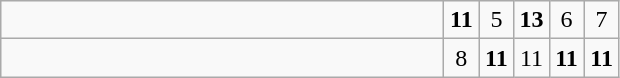<table class="wikitable">
<tr>
<td style="width:18em"></td>
<td align=center style="width:1em"><strong>11</strong></td>
<td align=center style="width:1em">5</td>
<td align=center style="width:1em"><strong>13</strong></td>
<td align=center style="width:1em">6</td>
<td align=center style="width:1em">7</td>
</tr>
<tr>
<td style="width:18em"><strong></strong></td>
<td align=center style="width:1em">8</td>
<td align=center style="width:1em"><strong>11</strong></td>
<td align=center style="width:1em">11</td>
<td align=center style="width:1em"><strong>11</strong></td>
<td align=center style="width:1em"><strong>11</strong></td>
</tr>
</table>
